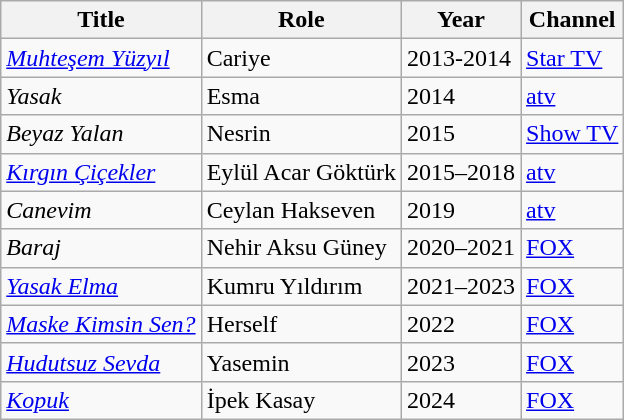<table class="wikitable">
<tr>
<th>Title</th>
<th>Role</th>
<th>Year</th>
<th>Channel</th>
</tr>
<tr>
<td><em><a href='#'>Muhteşem Yüzyıl</a></em></td>
<td>Cariye</td>
<td>2013-2014</td>
<td><a href='#'>Star TV</a></td>
</tr>
<tr>
<td><em>Yasak</em></td>
<td>Esma</td>
<td>2014</td>
<td><a href='#'>atv</a></td>
</tr>
<tr>
<td><em>Beyaz Yalan</em></td>
<td>Nesrin</td>
<td>2015</td>
<td><a href='#'>Show TV</a></td>
</tr>
<tr>
<td><em><a href='#'>Kırgın Çiçekler</a></em></td>
<td>Eylül Acar Göktürk</td>
<td>2015–2018</td>
<td><a href='#'>atv</a></td>
</tr>
<tr>
<td><em>Canevim</em></td>
<td>Ceylan Hakseven</td>
<td>2019</td>
<td><a href='#'>atv</a></td>
</tr>
<tr>
<td><em>Baraj</em></td>
<td>Nehir Aksu Güney</td>
<td>2020–2021</td>
<td><a href='#'>FOX</a></td>
</tr>
<tr>
<td><em><a href='#'>Yasak Elma</a></em></td>
<td>Kumru Yıldırım</td>
<td>2021–2023</td>
<td><a href='#'>FOX</a></td>
</tr>
<tr>
<td><em><a href='#'>Maske Kimsin Sen?</a></em></td>
<td>Herself</td>
<td>2022</td>
<td><a href='#'>FOX</a></td>
</tr>
<tr>
<td><em><a href='#'>Hudutsuz Sevda</a></em></td>
<td>Yasemin</td>
<td>2023</td>
<td><a href='#'>FOX</a></td>
</tr>
<tr>
<td><em><a href='#'>Kopuk</a></em></td>
<td>İpek Kasay</td>
<td>2024</td>
<td><a href='#'>FOX</a></td>
</tr>
</table>
